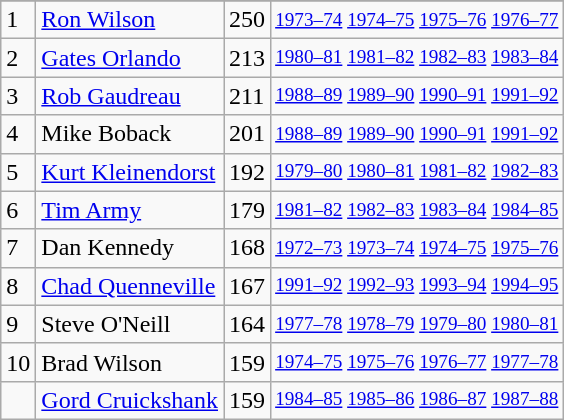<table class="wikitable">
<tr>
</tr>
<tr>
<td>1</td>
<td><a href='#'>Ron Wilson</a></td>
<td>250</td>
<td style="font-size:80%;"><a href='#'>1973–74</a> <a href='#'>1974–75</a> <a href='#'>1975–76</a> <a href='#'>1976–77</a></td>
</tr>
<tr>
<td>2</td>
<td><a href='#'>Gates Orlando</a></td>
<td>213</td>
<td style="font-size:80%;"><a href='#'>1980–81</a> <a href='#'>1981–82</a> <a href='#'>1982–83</a> <a href='#'>1983–84</a></td>
</tr>
<tr>
<td>3</td>
<td><a href='#'>Rob Gaudreau</a></td>
<td>211</td>
<td style="font-size:80%;"><a href='#'>1988–89</a> <a href='#'>1989–90</a> <a href='#'>1990–91</a> <a href='#'>1991–92</a></td>
</tr>
<tr>
<td>4</td>
<td>Mike Boback</td>
<td>201</td>
<td style="font-size:80%;"><a href='#'>1988–89</a> <a href='#'>1989–90</a> <a href='#'>1990–91</a> <a href='#'>1991–92</a></td>
</tr>
<tr>
<td>5</td>
<td><a href='#'>Kurt Kleinendorst</a></td>
<td>192</td>
<td style="font-size:80%;"><a href='#'>1979–80</a> <a href='#'>1980–81</a> <a href='#'>1981–82</a> <a href='#'>1982–83</a></td>
</tr>
<tr>
<td>6</td>
<td><a href='#'>Tim Army</a></td>
<td>179</td>
<td style="font-size:80%;"><a href='#'>1981–82</a> <a href='#'>1982–83</a> <a href='#'>1983–84</a> <a href='#'>1984–85</a></td>
</tr>
<tr>
<td>7</td>
<td>Dan Kennedy</td>
<td>168</td>
<td style="font-size:80%;"><a href='#'>1972–73</a> <a href='#'>1973–74</a> <a href='#'>1974–75</a> <a href='#'>1975–76</a></td>
</tr>
<tr>
<td>8</td>
<td><a href='#'>Chad Quenneville</a></td>
<td>167</td>
<td style="font-size:80%;"><a href='#'>1991–92</a> <a href='#'>1992–93</a> <a href='#'>1993–94</a> <a href='#'>1994–95</a></td>
</tr>
<tr>
<td>9</td>
<td>Steve O'Neill</td>
<td>164</td>
<td style="font-size:80%;"><a href='#'>1977–78</a> <a href='#'>1978–79</a> <a href='#'>1979–80</a> <a href='#'>1980–81</a></td>
</tr>
<tr>
<td>10</td>
<td>Brad Wilson</td>
<td>159</td>
<td style="font-size:80%;"><a href='#'>1974–75</a> <a href='#'>1975–76</a> <a href='#'>1976–77</a> <a href='#'>1977–78</a></td>
</tr>
<tr>
<td></td>
<td><a href='#'>Gord Cruickshank</a></td>
<td>159</td>
<td style="font-size:80%;"><a href='#'>1984–85</a> <a href='#'>1985–86</a> <a href='#'>1986–87</a> <a href='#'>1987–88</a></td>
</tr>
</table>
